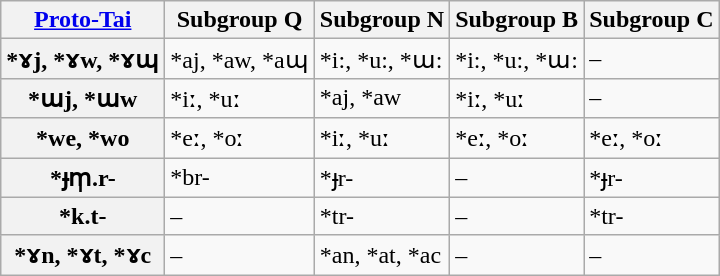<table class="wikitable">
<tr>
<th c=rf><a href='#'>Proto-Tai</a></th>
<th c=01>Subgroup Q</th>
<th c=02>Subgroup N</th>
<th c=03>Subgroup B</th>
<th c=04>Subgroup C</th>
</tr>
<tr>
<th c=rf>*ɤj, *ɤw, *ɤɰ</th>
<td c=01>*aj, *aw, *aɰ</td>
<td c=02>*i:, *u:, *ɯ:</td>
<td c=03>*i:, *u:, *ɯ:</td>
<td c=04>–</td>
</tr>
<tr>
<th c=rf>*ɯj, *ɯw</th>
<td c=01>*iː, *uː</td>
<td c=02>*aj, *aw</td>
<td c=03>*iː, *uː</td>
<td c=04>–</td>
</tr>
<tr>
<th c=rf>*we, *wo</th>
<td c=01>*eː, *oː</td>
<td c=02>*iː, *uː</td>
<td c=03>*eː, *oː</td>
<td c=04>*eː, *oː</td>
</tr>
<tr>
<th c=rf>*ɟm̩.r-</th>
<td c=01>*br-</td>
<td c=02>*ɟr-</td>
<td c=03>–</td>
<td c=04>*ɟr-</td>
</tr>
<tr>
<th c=rf>*k.t-</th>
<td c=01>–</td>
<td c=02>*tr-</td>
<td c=03>–</td>
<td c=04>*tr-</td>
</tr>
<tr>
<th c=rf>*ɤn, *ɤt, *ɤc</th>
<td c=01>–</td>
<td c=02>*an, *at, *ac</td>
<td c=03>–</td>
<td c=04>–</td>
</tr>
</table>
